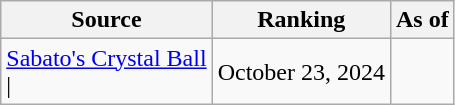<table class="wikitable" style="text-align:center">
<tr>
<th>Source</th>
<th>Ranking</th>
<th>As of</th>
</tr>
<tr>
<td align=left><a href='#'>Sabato's Crystal Ball</a><br>| </td>
<td>October 23, 2024</td>
</tr>
</table>
